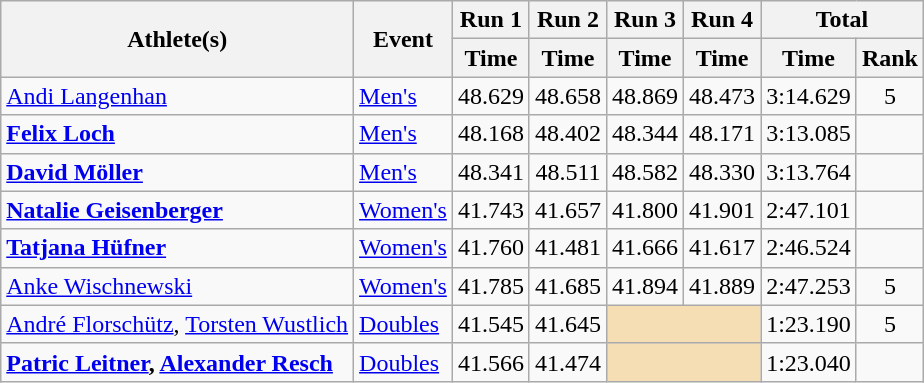<table class="wikitable">
<tr>
<th rowspan="2">Athlete(s)</th>
<th rowspan="2">Event</th>
<th colspan="1">Run 1</th>
<th colspan="1">Run 2</th>
<th colspan="1">Run 3</th>
<th colspan="1">Run 4</th>
<th colspan="2">Total</th>
</tr>
<tr>
<th>Time</th>
<th>Time</th>
<th>Time</th>
<th>Time</th>
<th>Time</th>
<th>Rank</th>
</tr>
<tr>
<td><a href='#'>Andi Langenhan</a></td>
<td><a href='#'>Men's</a></td>
<td align="center">48.629</td>
<td align="center">48.658</td>
<td align="center">48.869</td>
<td align="center">48.473</td>
<td align="center">3:14.629</td>
<td align="center">5</td>
</tr>
<tr>
<td><strong><a href='#'>Felix Loch</a></strong></td>
<td><a href='#'>Men's</a></td>
<td align="center">48.168</td>
<td align="center">48.402</td>
<td align="center">48.344</td>
<td align="center">48.171</td>
<td align="center">3:13.085</td>
<td align="center"></td>
</tr>
<tr>
<td><strong><a href='#'>David Möller</a></strong></td>
<td><a href='#'>Men's</a></td>
<td align="center">48.341</td>
<td align="center">48.511</td>
<td align="center">48.582</td>
<td align="center">48.330</td>
<td align="center">3:13.764</td>
<td align="center"></td>
</tr>
<tr>
<td><strong><a href='#'>Natalie Geisenberger</a></strong></td>
<td><a href='#'>Women's</a></td>
<td align="center">41.743</td>
<td align="center">41.657</td>
<td align="center">41.800</td>
<td align="center">41.901</td>
<td align="center">2:47.101</td>
<td align="center"></td>
</tr>
<tr>
<td><strong><a href='#'>Tatjana Hüfner</a></strong></td>
<td><a href='#'>Women's</a></td>
<td align="center">41.760</td>
<td align="center">41.481</td>
<td align="center">41.666</td>
<td align="center">41.617</td>
<td align="center">2:46.524</td>
<td align="center"></td>
</tr>
<tr>
<td><a href='#'>Anke Wischnewski</a></td>
<td><a href='#'>Women's</a></td>
<td align="center">41.785</td>
<td align="center">41.685</td>
<td align="center">41.894</td>
<td align="center">41.889</td>
<td align="center">2:47.253</td>
<td align="center">5</td>
</tr>
<tr>
<td><a href='#'>André Florschütz</a>, <a href='#'>Torsten Wustlich</a></td>
<td><a href='#'>Doubles</a></td>
<td align="center">41.545</td>
<td align="center">41.645</td>
<td colspan= 2 bgcolor="wheat"></td>
<td align="center">1:23.190</td>
<td align="center">5</td>
</tr>
<tr>
<td><strong><a href='#'>Patric Leitner</a>, <a href='#'>Alexander Resch</a></strong></td>
<td><a href='#'>Doubles</a></td>
<td align="center">41.566</td>
<td align="center">41.474</td>
<td colspan= 2 bgcolor="wheat"></td>
<td align="center">1:23.040</td>
<td align="center"></td>
</tr>
</table>
